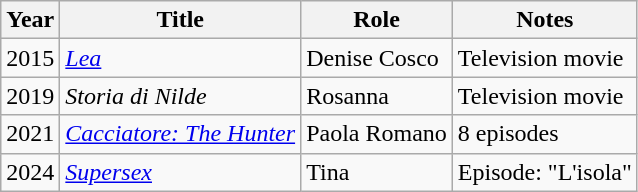<table class="wikitable sortable">
<tr>
<th scope="col">Year</th>
<th scope="col">Title</th>
<th scope="col">Role</th>
<th scope="col" class="unsortable">Notes</th>
</tr>
<tr>
<td>2015</td>
<td><em><a href='#'>Lea</a></em></td>
<td>Denise Cosco</td>
<td>Television movie</td>
</tr>
<tr>
<td>2019</td>
<td><em>Storia di Nilde</em></td>
<td>Rosanna</td>
<td>Television movie</td>
</tr>
<tr>
<td>2021</td>
<td><em><a href='#'>Cacciatore: The Hunter</a></em></td>
<td>Paola Romano</td>
<td>8 episodes</td>
</tr>
<tr>
<td>2024</td>
<td><em><a href='#'>Supersex</a></em></td>
<td>Tina</td>
<td>Episode: "L'isola"</td>
</tr>
</table>
